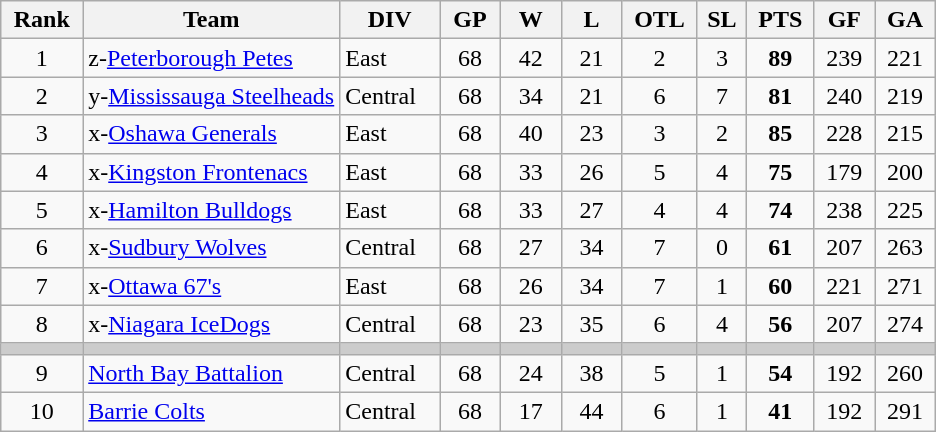<table class="wikitable sortable" style="text-align:center">
<tr>
<th>Rank</th>
<th width="27.5%">Team</th>
<th>DIV</th>
<th width="6.5%">GP</th>
<th width="6.5%">W</th>
<th width="6.5%">L</th>
<th>OTL</th>
<th>SL</th>
<th>PTS</th>
<th width="6.5%">GF</th>
<th width="6.5%">GA</th>
</tr>
<tr>
<td>1</td>
<td align=left>z-<a href='#'>Peterborough Petes</a></td>
<td align=left>East</td>
<td>68</td>
<td>42</td>
<td>21</td>
<td>2</td>
<td>3</td>
<td><strong>89</strong></td>
<td>239</td>
<td>221</td>
</tr>
<tr>
<td>2</td>
<td align=left>y-<a href='#'>Mississauga Steelheads</a></td>
<td align=left>Central</td>
<td>68</td>
<td>34</td>
<td>21</td>
<td>6</td>
<td>7</td>
<td><strong>81</strong></td>
<td>240</td>
<td>219</td>
</tr>
<tr>
<td>3</td>
<td align=left>x-<a href='#'>Oshawa Generals</a></td>
<td align=left>East</td>
<td>68</td>
<td>40</td>
<td>23</td>
<td>3</td>
<td>2</td>
<td><strong>85</strong></td>
<td>228</td>
<td>215</td>
</tr>
<tr>
<td>4</td>
<td align=left>x-<a href='#'>Kingston Frontenacs</a></td>
<td align=left>East</td>
<td>68</td>
<td>33</td>
<td>26</td>
<td>5</td>
<td>4</td>
<td><strong>75</strong></td>
<td>179</td>
<td>200</td>
</tr>
<tr>
<td>5</td>
<td align=left>x-<a href='#'>Hamilton Bulldogs</a></td>
<td align=left>East</td>
<td>68</td>
<td>33</td>
<td>27</td>
<td>4</td>
<td>4</td>
<td><strong>74</strong></td>
<td>238</td>
<td>225</td>
</tr>
<tr>
<td>6</td>
<td align=left>x-<a href='#'>Sudbury Wolves</a></td>
<td align=left>Central</td>
<td>68</td>
<td>27</td>
<td>34</td>
<td>7</td>
<td>0</td>
<td><strong>61</strong></td>
<td>207</td>
<td>263</td>
</tr>
<tr>
<td>7</td>
<td align=left>x-<a href='#'>Ottawa 67's</a></td>
<td align=left>East</td>
<td>68</td>
<td>26</td>
<td>34</td>
<td>7</td>
<td>1</td>
<td><strong>60</strong></td>
<td>221</td>
<td>271</td>
</tr>
<tr>
<td>8</td>
<td align=left>x-<a href='#'>Niagara IceDogs</a></td>
<td align=left>Central</td>
<td>68</td>
<td>23</td>
<td>35</td>
<td>6</td>
<td>4</td>
<td><strong>56</strong></td>
<td>207</td>
<td>274</td>
</tr>
<tr style="background-color:#cccccc;">
<td></td>
<td></td>
<td></td>
<td></td>
<td></td>
<td></td>
<td></td>
<td></td>
<td></td>
<td></td>
<td></td>
</tr>
<tr>
<td>9</td>
<td align=left><a href='#'>North Bay Battalion</a></td>
<td align=left>Central</td>
<td>68</td>
<td>24</td>
<td>38</td>
<td>5</td>
<td>1</td>
<td><strong>54</strong></td>
<td>192</td>
<td>260</td>
</tr>
<tr>
<td>10</td>
<td align=left><a href='#'>Barrie Colts</a></td>
<td align=left>Central</td>
<td>68</td>
<td>17</td>
<td>44</td>
<td>6</td>
<td>1</td>
<td><strong>41</strong></td>
<td>192</td>
<td>291</td>
</tr>
</table>
